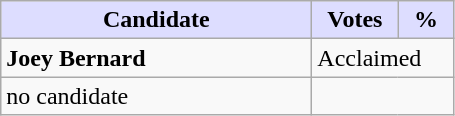<table class="wikitable">
<tr>
<th style="background:#ddf; width:200px;">Candidate</th>
<th style="background:#ddf; width:50px;">Votes</th>
<th style="background:#ddf; width:30px;">%</th>
</tr>
<tr>
<td><strong>Joey Bernard</strong></td>
<td colspan="2">Acclaimed</td>
</tr>
<tr>
<td>no candidate</td>
<td colspan="2"></td>
</tr>
</table>
